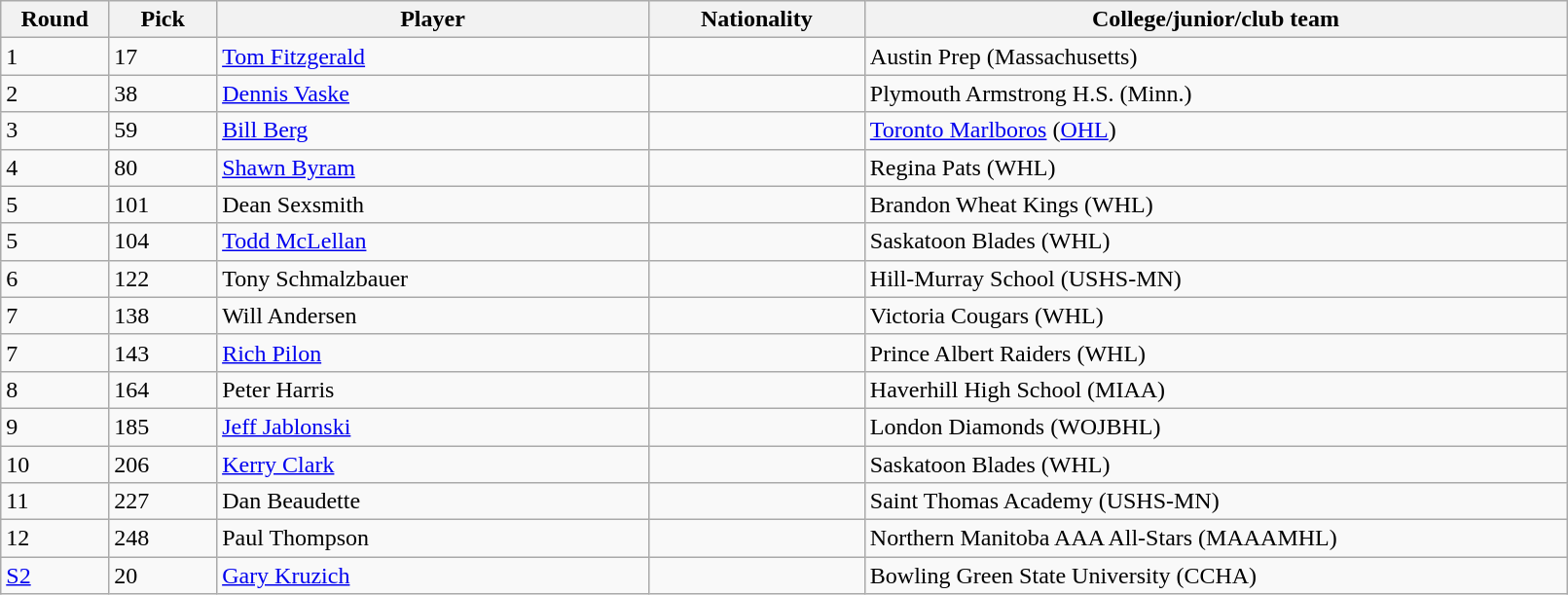<table class="wikitable">
<tr>
<th bgcolor="#DDDDFF" width="5%">Round</th>
<th bgcolor="#DDDDFF" width="5%">Pick</th>
<th bgcolor="#DDDDFF" width="20%">Player</th>
<th bgcolor="#DDDDFF" width="10%">Nationality</th>
<th bgcolor="#DDDDFF" width="32.5%">College/junior/club team</th>
</tr>
<tr>
<td>1</td>
<td>17</td>
<td><a href='#'>Tom Fitzgerald</a></td>
<td></td>
<td>Austin Prep (Massachusetts)</td>
</tr>
<tr>
<td>2</td>
<td>38</td>
<td><a href='#'>Dennis Vaske</a></td>
<td></td>
<td>Plymouth Armstrong H.S. (Minn.)</td>
</tr>
<tr>
<td>3</td>
<td>59</td>
<td><a href='#'>Bill Berg</a></td>
<td></td>
<td><a href='#'>Toronto Marlboros</a> (<a href='#'>OHL</a>)</td>
</tr>
<tr>
<td>4</td>
<td>80</td>
<td><a href='#'>Shawn Byram</a></td>
<td></td>
<td>Regina Pats (WHL)</td>
</tr>
<tr>
<td>5</td>
<td>101</td>
<td>Dean Sexsmith</td>
<td></td>
<td>Brandon Wheat Kings (WHL)</td>
</tr>
<tr>
<td>5</td>
<td>104</td>
<td><a href='#'>Todd McLellan</a></td>
<td></td>
<td>Saskatoon Blades (WHL)</td>
</tr>
<tr>
<td>6</td>
<td>122</td>
<td>Tony Schmalzbauer</td>
<td></td>
<td>Hill-Murray School (USHS-MN)</td>
</tr>
<tr>
<td>7</td>
<td>138</td>
<td>Will Andersen</td>
<td></td>
<td>Victoria Cougars (WHL)</td>
</tr>
<tr>
<td>7</td>
<td>143</td>
<td><a href='#'>Rich Pilon</a></td>
<td></td>
<td>Prince Albert Raiders (WHL)</td>
</tr>
<tr>
<td>8</td>
<td>164</td>
<td>Peter Harris</td>
<td></td>
<td>Haverhill High School (MIAA)</td>
</tr>
<tr>
<td>9</td>
<td>185</td>
<td><a href='#'>Jeff Jablonski</a></td>
<td></td>
<td>London Diamonds (WOJBHL)</td>
</tr>
<tr>
<td>10</td>
<td>206</td>
<td><a href='#'>Kerry Clark</a></td>
<td></td>
<td>Saskatoon Blades (WHL)</td>
</tr>
<tr>
<td>11</td>
<td>227</td>
<td>Dan Beaudette</td>
<td></td>
<td>Saint Thomas Academy (USHS-MN)</td>
</tr>
<tr>
<td>12</td>
<td>248</td>
<td>Paul Thompson</td>
<td></td>
<td>Northern Manitoba AAA All-Stars (MAAAMHL)</td>
</tr>
<tr>
<td><a href='#'>S2</a></td>
<td>20</td>
<td><a href='#'>Gary Kruzich</a></td>
<td></td>
<td>Bowling Green State University (CCHA)</td>
</tr>
</table>
